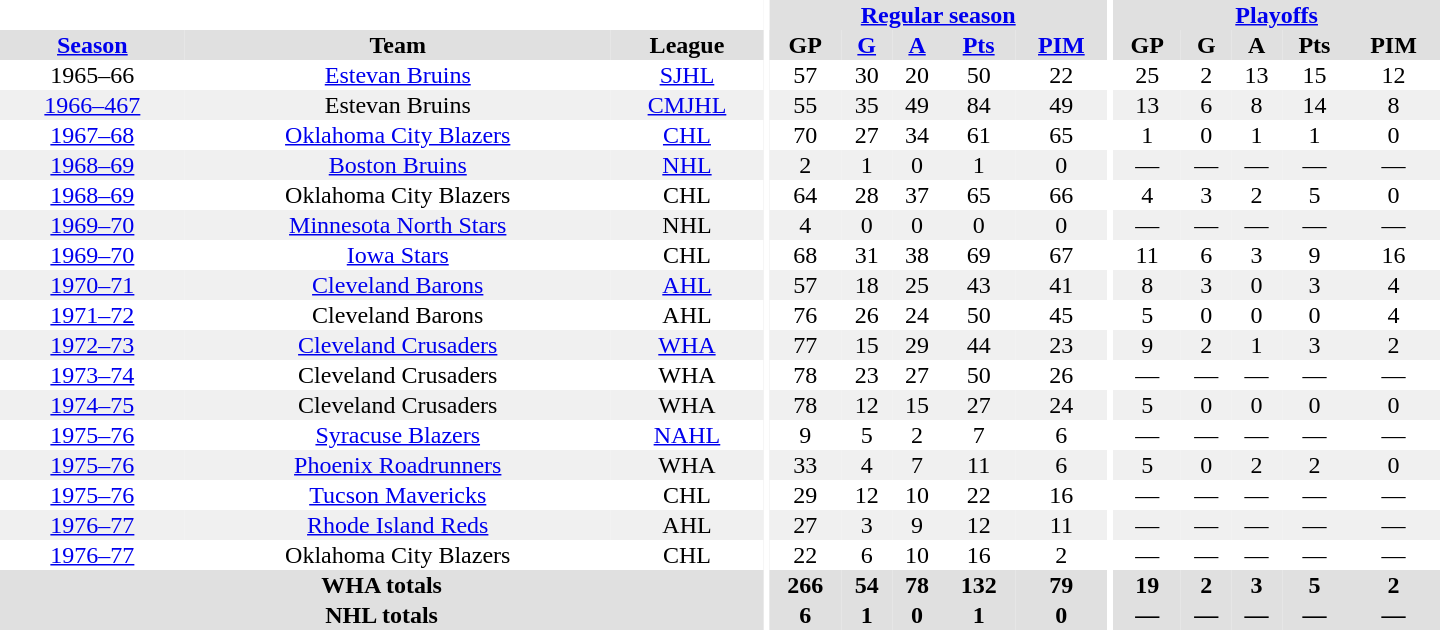<table border="0" cellpadding="1" cellspacing="0" style="text-align:center; width:60em">
<tr bgcolor="#e0e0e0">
<th colspan="3" bgcolor="#ffffff"></th>
<th rowspan="100" bgcolor="#ffffff"></th>
<th colspan="5"><a href='#'>Regular season</a></th>
<th rowspan="100" bgcolor="#ffffff"></th>
<th colspan="5"><a href='#'>Playoffs</a></th>
</tr>
<tr bgcolor="#e0e0e0">
<th><a href='#'>Season</a></th>
<th>Team</th>
<th>League</th>
<th>GP</th>
<th><a href='#'>G</a></th>
<th><a href='#'>A</a></th>
<th><a href='#'>Pts</a></th>
<th><a href='#'>PIM</a></th>
<th>GP</th>
<th>G</th>
<th>A</th>
<th>Pts</th>
<th>PIM</th>
</tr>
<tr>
<td>1965–66</td>
<td><a href='#'>Estevan Bruins</a></td>
<td><a href='#'>SJHL</a></td>
<td>57</td>
<td>30</td>
<td>20</td>
<td>50</td>
<td>22</td>
<td>25</td>
<td>2</td>
<td>13</td>
<td>15</td>
<td>12</td>
</tr>
<tr bgcolor="#f0f0f0">
<td><a href='#'>1966–467</a></td>
<td>Estevan Bruins</td>
<td><a href='#'>CMJHL</a></td>
<td>55</td>
<td>35</td>
<td>49</td>
<td>84</td>
<td>49</td>
<td>13</td>
<td>6</td>
<td>8</td>
<td>14</td>
<td>8</td>
</tr>
<tr>
<td><a href='#'>1967–68</a></td>
<td><a href='#'>Oklahoma City Blazers</a></td>
<td><a href='#'>CHL</a></td>
<td>70</td>
<td>27</td>
<td>34</td>
<td>61</td>
<td>65</td>
<td>1</td>
<td>0</td>
<td>1</td>
<td>1</td>
<td>0</td>
</tr>
<tr bgcolor="#f0f0f0">
<td><a href='#'>1968–69</a></td>
<td><a href='#'>Boston Bruins</a></td>
<td><a href='#'>NHL</a></td>
<td>2</td>
<td>1</td>
<td>0</td>
<td>1</td>
<td>0</td>
<td>—</td>
<td>—</td>
<td>—</td>
<td>—</td>
<td>—</td>
</tr>
<tr>
<td><a href='#'>1968–69</a></td>
<td>Oklahoma City Blazers</td>
<td>CHL</td>
<td>64</td>
<td>28</td>
<td>37</td>
<td>65</td>
<td>66</td>
<td>4</td>
<td>3</td>
<td>2</td>
<td>5</td>
<td>0</td>
</tr>
<tr bgcolor="#f0f0f0">
<td><a href='#'>1969–70</a></td>
<td><a href='#'>Minnesota North Stars</a></td>
<td>NHL</td>
<td>4</td>
<td>0</td>
<td>0</td>
<td>0</td>
<td>0</td>
<td>—</td>
<td>—</td>
<td>—</td>
<td>—</td>
<td>—</td>
</tr>
<tr>
<td><a href='#'>1969–70</a></td>
<td><a href='#'>Iowa Stars</a></td>
<td>CHL</td>
<td>68</td>
<td>31</td>
<td>38</td>
<td>69</td>
<td>67</td>
<td>11</td>
<td>6</td>
<td>3</td>
<td>9</td>
<td>16</td>
</tr>
<tr bgcolor="#f0f0f0">
<td><a href='#'>1970–71</a></td>
<td><a href='#'>Cleveland Barons</a></td>
<td><a href='#'>AHL</a></td>
<td>57</td>
<td>18</td>
<td>25</td>
<td>43</td>
<td>41</td>
<td>8</td>
<td>3</td>
<td>0</td>
<td>3</td>
<td>4</td>
</tr>
<tr>
<td><a href='#'>1971–72</a></td>
<td>Cleveland Barons</td>
<td>AHL</td>
<td>76</td>
<td>26</td>
<td>24</td>
<td>50</td>
<td>45</td>
<td>5</td>
<td>0</td>
<td>0</td>
<td>0</td>
<td>4</td>
</tr>
<tr bgcolor="#f0f0f0">
<td><a href='#'>1972–73</a></td>
<td><a href='#'>Cleveland Crusaders</a></td>
<td><a href='#'>WHA</a></td>
<td>77</td>
<td>15</td>
<td>29</td>
<td>44</td>
<td>23</td>
<td>9</td>
<td>2</td>
<td>1</td>
<td>3</td>
<td>2</td>
</tr>
<tr>
<td><a href='#'>1973–74</a></td>
<td>Cleveland Crusaders</td>
<td>WHA</td>
<td>78</td>
<td>23</td>
<td>27</td>
<td>50</td>
<td>26</td>
<td>—</td>
<td>—</td>
<td>—</td>
<td>—</td>
<td>—</td>
</tr>
<tr bgcolor="#f0f0f0">
<td><a href='#'>1974–75</a></td>
<td>Cleveland Crusaders</td>
<td>WHA</td>
<td>78</td>
<td>12</td>
<td>15</td>
<td>27</td>
<td>24</td>
<td>5</td>
<td>0</td>
<td>0</td>
<td>0</td>
<td>0</td>
</tr>
<tr>
<td><a href='#'>1975–76</a></td>
<td><a href='#'>Syracuse Blazers</a></td>
<td><a href='#'>NAHL</a></td>
<td>9</td>
<td>5</td>
<td>2</td>
<td>7</td>
<td>6</td>
<td>—</td>
<td>—</td>
<td>—</td>
<td>—</td>
<td>—</td>
</tr>
<tr bgcolor="#f0f0f0">
<td><a href='#'>1975–76</a></td>
<td><a href='#'>Phoenix Roadrunners</a></td>
<td>WHA</td>
<td>33</td>
<td>4</td>
<td>7</td>
<td>11</td>
<td>6</td>
<td>5</td>
<td>0</td>
<td>2</td>
<td>2</td>
<td>0</td>
</tr>
<tr>
<td><a href='#'>1975–76</a></td>
<td><a href='#'>Tucson Mavericks</a></td>
<td>CHL</td>
<td>29</td>
<td>12</td>
<td>10</td>
<td>22</td>
<td>16</td>
<td>—</td>
<td>—</td>
<td>—</td>
<td>—</td>
<td>—</td>
</tr>
<tr bgcolor="#f0f0f0">
<td><a href='#'>1976–77</a></td>
<td><a href='#'>Rhode Island Reds</a></td>
<td>AHL</td>
<td>27</td>
<td>3</td>
<td>9</td>
<td>12</td>
<td>11</td>
<td>—</td>
<td>—</td>
<td>—</td>
<td>—</td>
<td>—</td>
</tr>
<tr>
<td><a href='#'>1976–77</a></td>
<td>Oklahoma City Blazers</td>
<td>CHL</td>
<td>22</td>
<td>6</td>
<td>10</td>
<td>16</td>
<td>2</td>
<td>—</td>
<td>—</td>
<td>—</td>
<td>—</td>
<td>—</td>
</tr>
<tr bgcolor="#e0e0e0">
<th colspan="3">WHA totals</th>
<th>266</th>
<th>54</th>
<th>78</th>
<th>132</th>
<th>79</th>
<th>19</th>
<th>2</th>
<th>3</th>
<th>5</th>
<th>2</th>
</tr>
<tr bgcolor="#e0e0e0">
<th colspan="3">NHL totals</th>
<th>6</th>
<th>1</th>
<th>0</th>
<th>1</th>
<th>0</th>
<th>—</th>
<th>—</th>
<th>—</th>
<th>—</th>
<th>—</th>
</tr>
</table>
